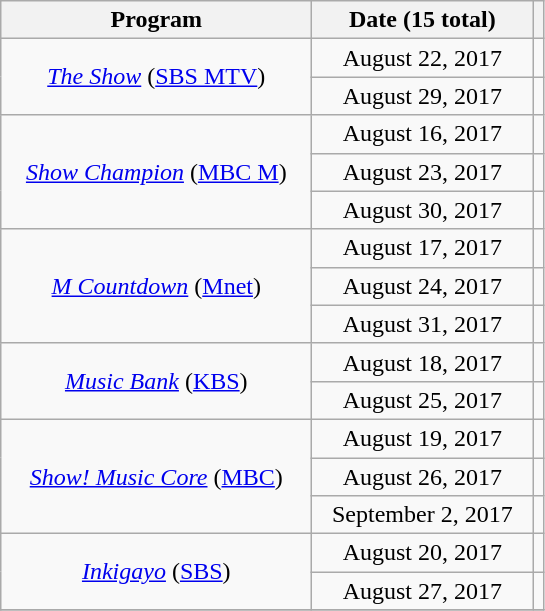<table class="wikitable" style="text-align:center">
<tr>
<th width="200">Program</th>
<th width="140">Date (15 total)</th>
<th></th>
</tr>
<tr>
<td rowspan="2"><em><a href='#'>The Show</a></em> (<a href='#'>SBS MTV</a>)</td>
<td>August 22, 2017</td>
<td></td>
</tr>
<tr>
<td>August 29, 2017</td>
<td></td>
</tr>
<tr>
<td rowspan="3"><em><a href='#'>Show Champion</a></em> (<a href='#'>MBC M</a>)</td>
<td>August 16, 2017</td>
<td></td>
</tr>
<tr>
<td>August 23, 2017</td>
<td></td>
</tr>
<tr>
<td>August 30, 2017</td>
<td></td>
</tr>
<tr>
<td rowspan="3"><em><a href='#'>M Countdown</a></em> (<a href='#'>Mnet</a>)</td>
<td>August 17, 2017</td>
<td></td>
</tr>
<tr>
<td>August 24, 2017</td>
<td></td>
</tr>
<tr>
<td>August 31, 2017</td>
<td></td>
</tr>
<tr>
<td rowspan="2"><em><a href='#'>Music Bank</a></em> (<a href='#'>KBS</a>)</td>
<td>August 18, 2017</td>
<td></td>
</tr>
<tr>
<td>August 25, 2017</td>
<td></td>
</tr>
<tr>
<td rowspan="3"><em><a href='#'>Show! Music Core</a></em> (<a href='#'>MBC</a>)</td>
<td>August 19, 2017</td>
<td></td>
</tr>
<tr>
<td>August 26, 2017</td>
<td></td>
</tr>
<tr>
<td>September 2, 2017</td>
<td></td>
</tr>
<tr>
<td rowspan="2"><em><a href='#'>Inkigayo</a></em> (<a href='#'>SBS</a>)</td>
<td>August 20, 2017</td>
<td></td>
</tr>
<tr>
<td>August 27, 2017</td>
<td></td>
</tr>
<tr>
</tr>
</table>
